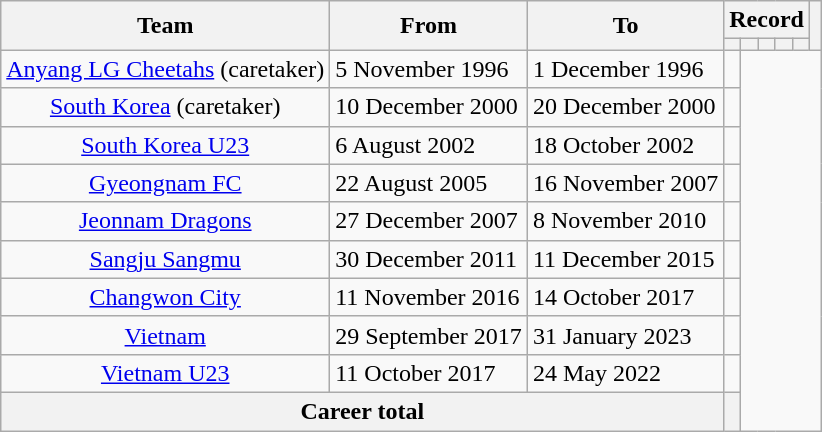<table class="wikitable" style="text-align: center;">
<tr>
<th rowspan="2">Team</th>
<th rowspan="2">From</th>
<th rowspan="2">To</th>
<th colspan="5">Record</th>
<th rowspan="2"></th>
</tr>
<tr>
<th></th>
<th></th>
<th></th>
<th></th>
<th></th>
</tr>
<tr>
<td><a href='#'>Anyang LG Cheetahs</a> (caretaker)</td>
<td align="left">5 November 1996</td>
<td align="left">1 December 1996<br></td>
<td></td>
</tr>
<tr>
<td><a href='#'>South Korea</a> (caretaker)</td>
<td align="left">10 December 2000</td>
<td align="left">20 December 2000<br></td>
<td></td>
</tr>
<tr>
<td><a href='#'>South Korea U23</a></td>
<td align=left>6 August 2002</td>
<td align=left>18 October 2002<br></td>
<td></td>
</tr>
<tr>
<td><a href='#'>Gyeongnam FC</a></td>
<td align="left">22 August 2005</td>
<td align="left">16 November 2007<br></td>
<td></td>
</tr>
<tr>
<td><a href='#'>Jeonnam Dragons</a></td>
<td align="left">27 December 2007</td>
<td align="left">8 November 2010<br></td>
<td></td>
</tr>
<tr>
<td><a href='#'>Sangju Sangmu</a></td>
<td align=left>30 December 2011</td>
<td align=left>11 December 2015<br></td>
<td></td>
</tr>
<tr>
<td><a href='#'>Changwon City</a></td>
<td align=left>11 November 2016</td>
<td align=left>14 October 2017<br></td>
<td></td>
</tr>
<tr>
<td><a href='#'>Vietnam</a></td>
<td align=left>29 September 2017</td>
<td align=left>31 January 2023<br></td>
<td></td>
</tr>
<tr>
<td><a href='#'>Vietnam U23</a></td>
<td align=left>11 October 2017</td>
<td align=left>24 May 2022<br></td>
<td></td>
</tr>
<tr>
<th colspan="3">Career total<br></th>
<th></th>
</tr>
</table>
